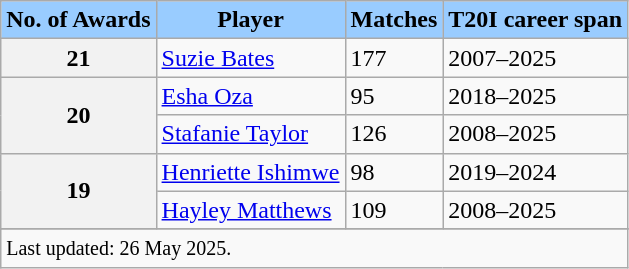<table class="wikitable">
<tr>
<th style="background-color:#99ccff;" scope="col">No. of Awards</th>
<th style="background-color:#99ccff;" scope="col">Player</th>
<th style="background-color:#99ccff;" scope="col">Matches</th>
<th style="background-color:#99ccff;" scope="col">T20I career span</th>
</tr>
<tr>
<th scope="row">21</th>
<td> <a href='#'>Suzie Bates</a></td>
<td>177</td>
<td>2007–2025</td>
</tr>
<tr>
<th scope="row" rowspan=2>20</th>
<td> <a href='#'>Esha Oza</a></td>
<td>95</td>
<td>2018–2025</td>
</tr>
<tr>
<td> <a href='#'>Stafanie Taylor</a></td>
<td>126</td>
<td>2008–2025</td>
</tr>
<tr>
<th scope="row" rowspan=2>19</th>
<td> <a href='#'>Henriette Ishimwe</a></td>
<td>98</td>
<td>2019–2024</td>
</tr>
<tr>
<td> <a href='#'>Hayley Matthews</a></td>
<td>109</td>
<td>2008–2025</td>
</tr>
<tr>
</tr>
<tr class="sortbottom">
<td colspan="4" scope="row" style="text-align:left"><small>Last updated: 26 May 2025.</small></td>
</tr>
</table>
